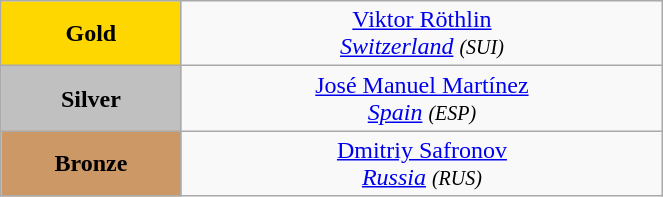<table class="wikitable" style=" text-align:center; " width="35%">
<tr>
<td bgcolor="gold"><strong>Gold</strong></td>
<td> <a href='#'>Viktor Röthlin</a><br><em><a href='#'>Switzerland</a> <small>(SUI)</small></em></td>
</tr>
<tr>
<td bgcolor="silver"><strong>Silver</strong></td>
<td> <a href='#'>José Manuel Martínez</a><br><em><a href='#'>Spain</a> <small>(ESP)</small></em></td>
</tr>
<tr>
<td bgcolor="CC9966"><strong>Bronze</strong></td>
<td> <a href='#'>Dmitriy Safronov</a><br><em><a href='#'>Russia</a> <small>(RUS)</small></em></td>
</tr>
</table>
